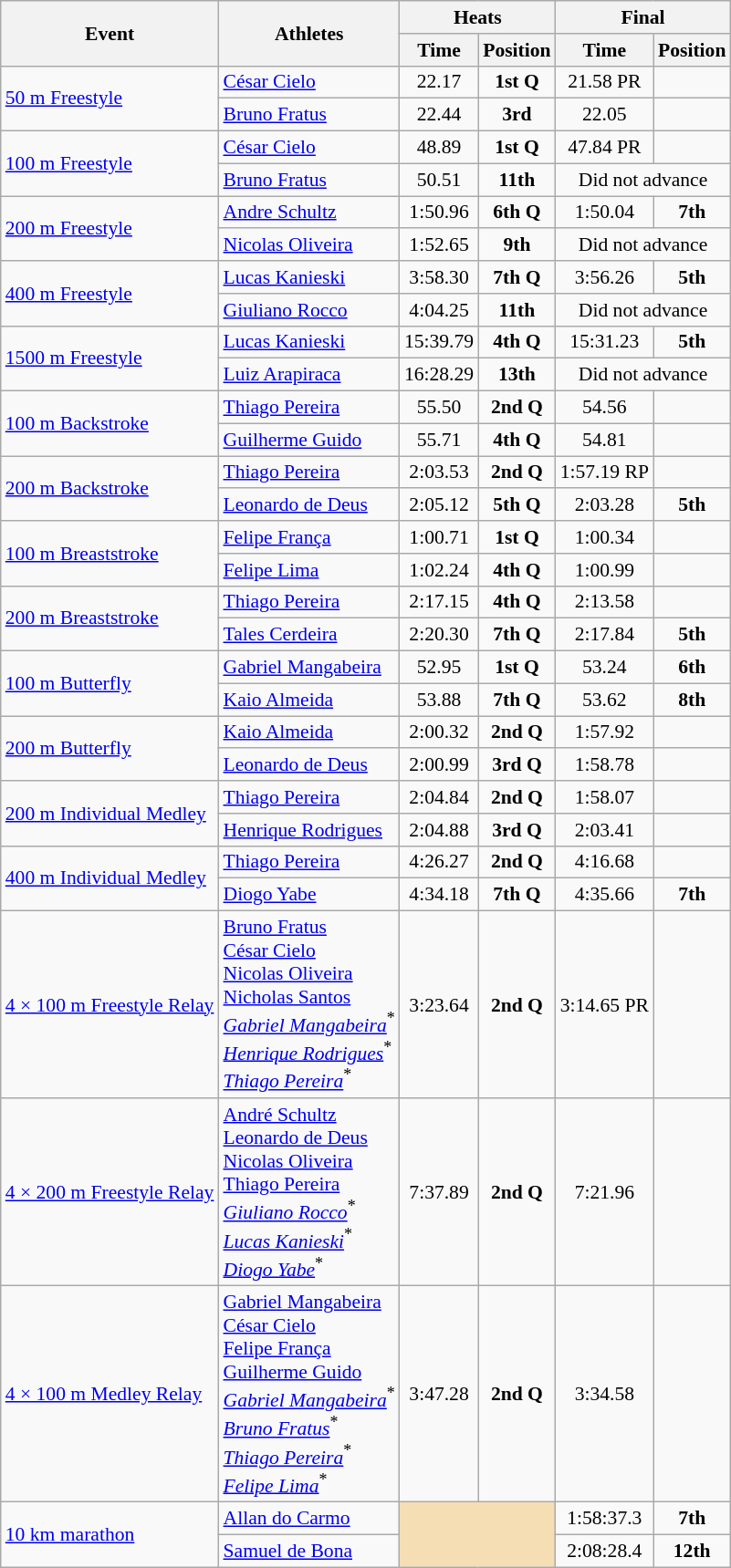<table class="wikitable" style="font-size:90%">
<tr>
<th rowspan=2>Event</th>
<th rowspan=2>Athletes</th>
<th colspan=2>Heats</th>
<th colspan=2>Final</th>
</tr>
<tr>
<th>Time</th>
<th>Position</th>
<th>Time</th>
<th>Position</th>
</tr>
<tr>
<td rowspan=2><a href='#'>50 m Freestyle</a></td>
<td><a href='#'>César Cielo</a></td>
<td align=center>22.17</td>
<td align=center><strong>1st Q</strong></td>
<td align=center>21.58 PR</td>
<td align=center></td>
</tr>
<tr>
<td><a href='#'>Bruno Fratus</a></td>
<td align=center>22.44</td>
<td align=center><strong>3rd</strong></td>
<td align=center>22.05</td>
<td align=center></td>
</tr>
<tr>
<td rowspan=2><a href='#'>100 m Freestyle</a></td>
<td><a href='#'>César Cielo</a></td>
<td align=center>48.89</td>
<td align=center><strong>1st Q</strong></td>
<td align=center>47.84 PR</td>
<td align=center></td>
</tr>
<tr>
<td><a href='#'>Bruno Fratus</a></td>
<td align=center>50.51</td>
<td align=center><strong>11th</strong></td>
<td align=center colspan=2>Did not advance</td>
</tr>
<tr>
<td rowspan=2><a href='#'>200 m Freestyle</a></td>
<td><a href='#'>Andre Schultz</a></td>
<td align=center>1:50.96</td>
<td align=center><strong>6th Q</strong></td>
<td align=center>1:50.04</td>
<td align=center><strong>7th</strong></td>
</tr>
<tr>
<td><a href='#'>Nicolas Oliveira</a></td>
<td align=center>1:52.65</td>
<td align=center><strong>9th</strong></td>
<td align=center colspan=2>Did not advance</td>
</tr>
<tr>
<td rowspan=2><a href='#'>400 m Freestyle</a></td>
<td><a href='#'>Lucas Kanieski</a></td>
<td align=center>3:58.30</td>
<td align=center><strong>7th Q</strong></td>
<td align=center>3:56.26</td>
<td align=center><strong>5th</strong></td>
</tr>
<tr>
<td><a href='#'>Giuliano Rocco</a></td>
<td align=center>4:04.25</td>
<td align=center><strong>11th</strong></td>
<td align=center colspan=2>Did not advance</td>
</tr>
<tr>
<td rowspan=2><a href='#'>1500 m Freestyle</a></td>
<td><a href='#'>Lucas Kanieski</a></td>
<td align=center>15:39.79</td>
<td align=center><strong>4th Q</strong></td>
<td align=center>15:31.23</td>
<td align=center><strong>5th</strong></td>
</tr>
<tr>
<td><a href='#'>Luiz Arapiraca</a></td>
<td align=center>16:28.29</td>
<td align=center><strong>13th</strong></td>
<td align=center colspan=2>Did not advance</td>
</tr>
<tr>
<td rowspan=2><a href='#'>100 m Backstroke</a></td>
<td><a href='#'>Thiago Pereira</a></td>
<td align=center>55.50</td>
<td align=center><strong>2nd Q</strong></td>
<td align=center>54.56</td>
<td align=center></td>
</tr>
<tr>
<td><a href='#'>Guilherme Guido</a></td>
<td align=center>55.71</td>
<td align=center><strong>4th Q</strong></td>
<td align=center>54.81</td>
<td align=center></td>
</tr>
<tr>
<td rowspan=2><a href='#'>200 m Backstroke</a></td>
<td><a href='#'>Thiago Pereira</a></td>
<td align=center>2:03.53</td>
<td align=center><strong>2nd Q</strong></td>
<td align=center>1:57.19 RP</td>
<td align=center></td>
</tr>
<tr>
<td><a href='#'>Leonardo de Deus</a></td>
<td align=center>2:05.12</td>
<td align=center><strong>5th Q</strong></td>
<td align=center>2:03.28</td>
<td align=center><strong>5th</strong></td>
</tr>
<tr>
<td rowspan=2><a href='#'>100 m Breaststroke</a></td>
<td><a href='#'>Felipe França</a></td>
<td align=center>1:00.71</td>
<td align=center><strong>1st Q</strong></td>
<td align=center>1:00.34</td>
<td align=center></td>
</tr>
<tr>
<td><a href='#'>Felipe Lima</a></td>
<td align=center>1:02.24</td>
<td align=center><strong>4th Q</strong></td>
<td align=center>1:00.99</td>
<td align=center></td>
</tr>
<tr>
<td rowspan=2><a href='#'>200 m Breaststroke</a></td>
<td><a href='#'>Thiago Pereira</a></td>
<td align=center>2:17.15</td>
<td align=center><strong>4th Q</strong></td>
<td align=center>2:13.58</td>
<td align=center></td>
</tr>
<tr>
<td><a href='#'>Tales Cerdeira</a></td>
<td align=center>2:20.30</td>
<td align=center><strong>7th Q</strong></td>
<td align=center>2:17.84</td>
<td align=center><strong>5th</strong></td>
</tr>
<tr>
<td rowspan=2><a href='#'>100 m Butterfly</a></td>
<td><a href='#'>Gabriel Mangabeira</a></td>
<td align=center>52.95</td>
<td align=center><strong>1st Q</strong></td>
<td align=center>53.24</td>
<td align=center><strong>6th</strong></td>
</tr>
<tr>
<td><a href='#'>Kaio Almeida</a></td>
<td align=center>53.88</td>
<td align=center><strong>7th Q</strong></td>
<td align=center>53.62</td>
<td align=center><strong>8th</strong></td>
</tr>
<tr>
<td rowspan=2><a href='#'>200 m Butterfly</a></td>
<td><a href='#'>Kaio Almeida</a></td>
<td align=center>2:00.32</td>
<td align=center><strong>2nd Q</strong></td>
<td align=center>1:57.92</td>
<td align=center></td>
</tr>
<tr>
<td><a href='#'>Leonardo de Deus</a></td>
<td align=center>2:00.99</td>
<td align=center><strong>3rd Q</strong></td>
<td align=center>1:58.78</td>
<td align=center></td>
</tr>
<tr>
<td rowspan=2><a href='#'>200 m Individual Medley</a></td>
<td><a href='#'>Thiago Pereira</a></td>
<td align=center>2:04.84</td>
<td align=center><strong>2nd Q</strong></td>
<td align=center>1:58.07</td>
<td align=center></td>
</tr>
<tr>
<td><a href='#'>Henrique Rodrigues</a></td>
<td align=center>2:04.88</td>
<td align=center><strong>3rd Q</strong></td>
<td align=center>2:03.41</td>
<td align=center></td>
</tr>
<tr>
<td rowspan=2><a href='#'>400 m Individual Medley</a></td>
<td><a href='#'>Thiago Pereira</a></td>
<td align=center>4:26.27</td>
<td align=center><strong>2nd Q</strong></td>
<td align=center>4:16.68</td>
<td align=center></td>
</tr>
<tr>
<td><a href='#'>Diogo Yabe</a></td>
<td align=center>4:34.18</td>
<td align=center><strong>7th Q</strong></td>
<td align=center>4:35.66</td>
<td align=center><strong>7th</strong></td>
</tr>
<tr>
<td><a href='#'>4 × 100 m Freestyle Relay</a></td>
<td><a href='#'>Bruno Fratus</a><br><a href='#'>César Cielo</a><br><a href='#'>Nicolas Oliveira</a><br><a href='#'>Nicholas Santos</a><br><em><a href='#'>Gabriel Mangabeira</a></em><sup>*</sup><br><em><a href='#'>Henrique Rodrigues</a></em><sup>*</sup><br><em><a href='#'>Thiago Pereira</a></em><sup>*</sup></td>
<td align=center>3:23.64</td>
<td align=center><strong>2nd Q</strong></td>
<td align=center>3:14.65 PR</td>
<td align=center></td>
</tr>
<tr>
<td><a href='#'>4 × 200 m Freestyle Relay</a></td>
<td><a href='#'>André Schultz</a><br><a href='#'>Leonardo de Deus</a><br><a href='#'>Nicolas Oliveira</a><br><a href='#'>Thiago Pereira</a><br><em><a href='#'>Giuliano Rocco</a></em><sup>*</sup><br><em><a href='#'>Lucas Kanieski</a></em><sup>*</sup><br><em><a href='#'>Diogo Yabe</a></em><sup>*</sup></td>
<td align=center>7:37.89</td>
<td align=center><strong>2nd Q</strong></td>
<td align=center>7:21.96</td>
<td align=center></td>
</tr>
<tr>
<td><a href='#'>4 × 100 m Medley Relay</a></td>
<td><a href='#'>Gabriel Mangabeira</a><br><a href='#'>César Cielo</a><br><a href='#'>Felipe França</a><br><a href='#'>Guilherme Guido</a><br><em><a href='#'>Gabriel Mangabeira</a></em><sup>*</sup><br><em><a href='#'>Bruno Fratus</a></em><sup>*</sup><br><em><a href='#'>Thiago Pereira</a></em><sup>*</sup><br><em><a href='#'>Felipe Lima</a></em><sup>*</sup></td>
<td align=center>3:47.28</td>
<td align=center><strong>2nd Q</strong></td>
<td align=center>3:34.58</td>
<td align=center></td>
</tr>
<tr>
<td rowspan=2><a href='#'>10 km marathon</a></td>
<td><a href='#'>Allan do Carmo</a></td>
<td align=center rowspan=2 colspan=2 bgcolor=wheat></td>
<td align=center>1:58:37.3</td>
<td align=center><strong>7th</strong></td>
</tr>
<tr>
<td><a href='#'>Samuel de Bona</a></td>
<td align=center>2:08:28.4</td>
<td align=center><strong>12th</strong></td>
</tr>
</table>
